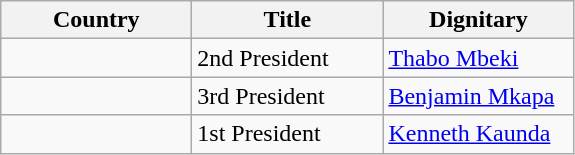<table class="wikitable sortable">
<tr>
<th width="120px">Country</th>
<th width="120px">Title</th>
<th width="120px">Dignitary</th>
</tr>
<tr>
<td></td>
<td>2nd President</td>
<td><a href='#'>Thabo Mbeki</a></td>
</tr>
<tr>
<td></td>
<td>3rd President</td>
<td><a href='#'>Benjamin Mkapa</a></td>
</tr>
<tr>
<td></td>
<td>1st President</td>
<td><a href='#'>Kenneth Kaunda</a></td>
</tr>
</table>
